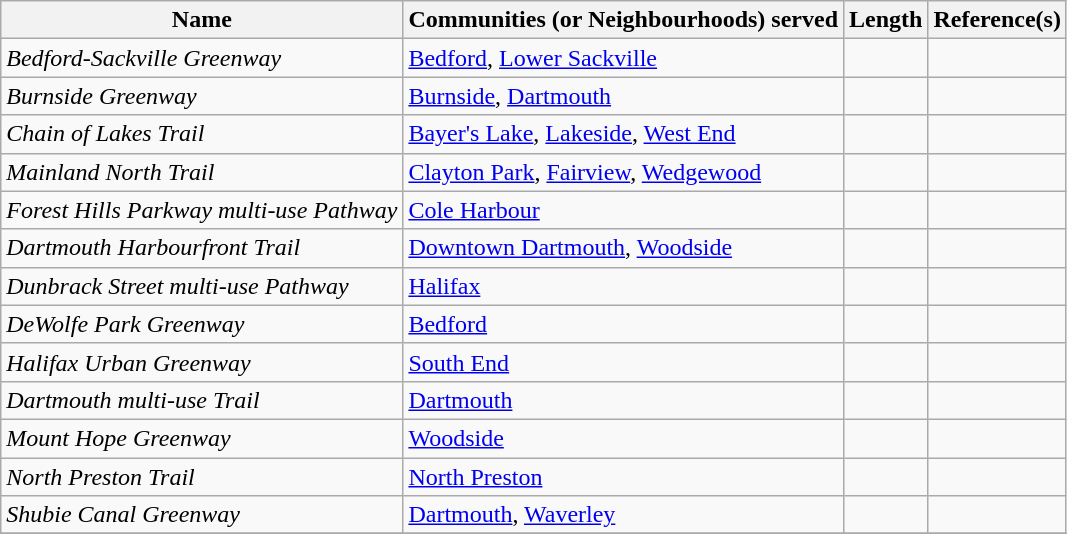<table class="wikitable sortable">
<tr>
<th>Name</th>
<th>Communities (or Neighbourhoods) served</th>
<th>Length</th>
<th>Reference(s)</th>
</tr>
<tr>
<td><em>Bedford-Sackville Greenway</em></td>
<td><a href='#'>Bedford</a>, <a href='#'>Lower Sackville</a></td>
<td></td>
<td></td>
</tr>
<tr>
<td><em>Burnside Greenway</em></td>
<td><a href='#'>Burnside</a>, <a href='#'>Dartmouth</a></td>
<td></td>
<td></td>
</tr>
<tr>
<td><em>Chain of Lakes Trail</em></td>
<td><a href='#'>Bayer's Lake</a>, <a href='#'>Lakeside</a>, <a href='#'>West End</a></td>
<td></td>
<td></td>
</tr>
<tr>
<td><em>Mainland North Trail</em></td>
<td><a href='#'>Clayton Park</a>, <a href='#'>Fairview</a>, <a href='#'>Wedgewood</a></td>
<td></td>
<td></td>
</tr>
<tr>
<td><em>Forest Hills Parkway multi-use Pathway</em></td>
<td><a href='#'>Cole Harbour</a></td>
<td></td>
<td></td>
</tr>
<tr>
<td><em>Dartmouth Harbourfront Trail</em></td>
<td><a href='#'>Downtown Dartmouth</a>, <a href='#'>Woodside</a></td>
<td></td>
<td></td>
</tr>
<tr>
<td><em>Dunbrack Street multi-use Pathway</em></td>
<td><a href='#'>Halifax</a></td>
<td></td>
<td></td>
</tr>
<tr>
<td><em>DeWolfe Park Greenway</em></td>
<td><a href='#'>Bedford</a></td>
<td></td>
<td></td>
</tr>
<tr>
<td><em>Halifax Urban Greenway</em></td>
<td><a href='#'>South End</a></td>
<td></td>
<td></td>
</tr>
<tr>
<td><em>Dartmouth multi-use Trail</em></td>
<td><a href='#'>Dartmouth</a></td>
<td></td>
<td></td>
</tr>
<tr>
<td><em>Mount Hope Greenway</em></td>
<td><a href='#'>Woodside</a></td>
<td></td>
<td></td>
</tr>
<tr>
<td><em>North Preston Trail</em></td>
<td><a href='#'>North Preston</a></td>
<td></td>
<td></td>
</tr>
<tr>
<td><em>Shubie Canal Greenway</em></td>
<td><a href='#'>Dartmouth</a>, <a href='#'>Waverley</a></td>
<td></td>
<td></td>
</tr>
<tr>
</tr>
</table>
